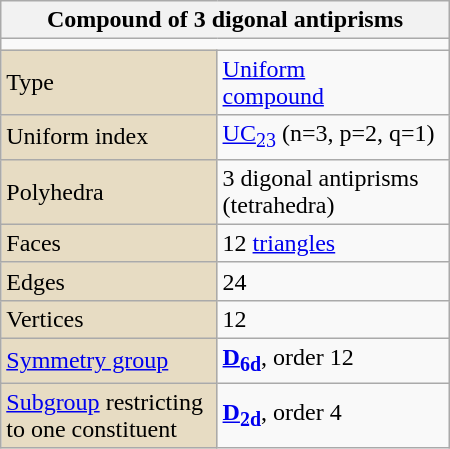<table class="wikitable" style="float:right; margin-left:8px; width:300px">
<tr>
<th bgcolor=#e7dcc3 colspan=2>Compound of 3 digonal antiprisms</th>
</tr>
<tr>
<td align=center colspan=2></td>
</tr>
<tr>
<td bgcolor=#e7dcc3>Type</td>
<td><a href='#'>Uniform<br>compound</a></td>
</tr>
<tr>
<td bgcolor=#e7dcc3>Uniform index</td>
<td><a href='#'>UC<sub>23</sub></a> (n=3, p=2, q=1)</td>
</tr>
<tr>
<td bgcolor=#e7dcc3>Polyhedra</td>
<td>3 digonal antiprisms<br>(tetrahedra)</td>
</tr>
<tr>
<td bgcolor=#e7dcc3>Faces</td>
<td>12 <a href='#'>triangles</a></td>
</tr>
<tr>
<td bgcolor=#e7dcc3>Edges</td>
<td>24</td>
</tr>
<tr>
<td bgcolor=#e7dcc3>Vertices</td>
<td>12</td>
</tr>
<tr>
<td bgcolor=#e7dcc3><a href='#'>Symmetry group</a></td>
<td><a href='#'><strong>D<sub>6d</sub></strong></a>, order 12</td>
</tr>
<tr>
<td bgcolor=#e7dcc3><a href='#'>Subgroup</a> restricting<br>to one constituent</td>
<td><a href='#'><strong>D<sub>2d</sub></strong></a>, order 4</td>
</tr>
</table>
